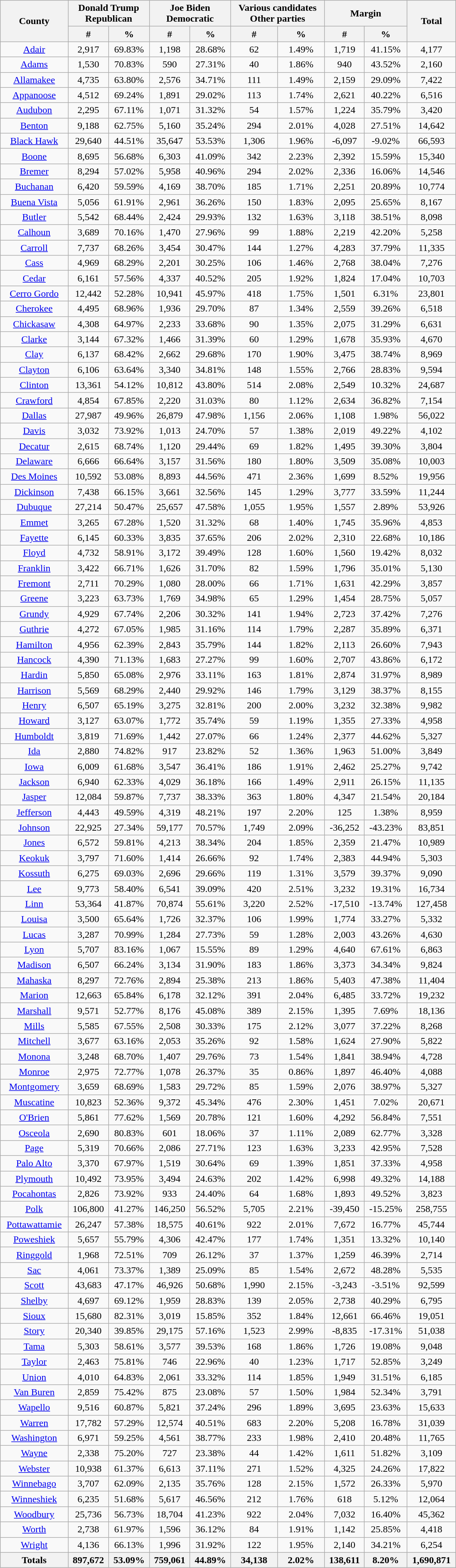<table width="60%" class="wikitable sortable">
<tr>
<th rowspan="2">County</th>
<th colspan="2">Donald Trump<br>Republican</th>
<th colspan="2">Joe Biden<br>Democratic</th>
<th colspan="2">Various candidates<br>Other parties</th>
<th colspan="2">Margin</th>
<th rowspan="2">Total</th>
</tr>
<tr>
<th style="text-align:center;" data-sort-type="number">#</th>
<th style="text-align:center;" data-sort-type="number">%</th>
<th style="text-align:center;" data-sort-type="number">#</th>
<th style="text-align:center;" data-sort-type="number">%</th>
<th style="text-align:center;" data-sort-type="number">#</th>
<th style="text-align:center;" data-sort-type="number">%</th>
<th style="text-align:center;" data-sort-type="number">#</th>
<th style="text-align:center;" data-sort-type="number">%</th>
</tr>
<tr style="text-align:center;">
<td><a href='#'>Adair</a></td>
<td>2,917</td>
<td>69.83%</td>
<td>1,198</td>
<td>28.68%</td>
<td>62</td>
<td>1.49%</td>
<td>1,719</td>
<td>41.15%</td>
<td>4,177</td>
</tr>
<tr style="text-align:center;">
<td><a href='#'>Adams</a></td>
<td>1,530</td>
<td>70.83%</td>
<td>590</td>
<td>27.31%</td>
<td>40</td>
<td>1.86%</td>
<td>940</td>
<td>43.52%</td>
<td>2,160</td>
</tr>
<tr style="text-align:center;">
<td><a href='#'>Allamakee</a></td>
<td>4,735</td>
<td>63.80%</td>
<td>2,576</td>
<td>34.71%</td>
<td>111</td>
<td>1.49%</td>
<td>2,159</td>
<td>29.09%</td>
<td>7,422</td>
</tr>
<tr style="text-align:center;">
<td><a href='#'>Appanoose</a></td>
<td>4,512</td>
<td>69.24%</td>
<td>1,891</td>
<td>29.02%</td>
<td>113</td>
<td>1.74%</td>
<td>2,621</td>
<td>40.22%</td>
<td>6,516</td>
</tr>
<tr style="text-align:center;">
<td><a href='#'>Audubon</a></td>
<td>2,295</td>
<td>67.11%</td>
<td>1,071</td>
<td>31.32%</td>
<td>54</td>
<td>1.57%</td>
<td>1,224</td>
<td>35.79%</td>
<td>3,420</td>
</tr>
<tr style="text-align:center;">
<td><a href='#'>Benton</a></td>
<td>9,188</td>
<td>62.75%</td>
<td>5,160</td>
<td>35.24%</td>
<td>294</td>
<td>2.01%</td>
<td>4,028</td>
<td>27.51%</td>
<td>14,642</td>
</tr>
<tr style="text-align:center;">
<td><a href='#'>Black Hawk</a></td>
<td>29,640</td>
<td>44.51%</td>
<td>35,647</td>
<td>53.53%</td>
<td>1,306</td>
<td>1.96%</td>
<td>-6,097</td>
<td>-9.02%</td>
<td>66,593</td>
</tr>
<tr style="text-align:center;">
<td><a href='#'>Boone</a></td>
<td>8,695</td>
<td>56.68%</td>
<td>6,303</td>
<td>41.09%</td>
<td>342</td>
<td>2.23%</td>
<td>2,392</td>
<td>15.59%</td>
<td>15,340</td>
</tr>
<tr style="text-align:center;">
<td><a href='#'>Bremer</a></td>
<td>8,294</td>
<td>57.02%</td>
<td>5,958</td>
<td>40.96%</td>
<td>294</td>
<td>2.02%</td>
<td>2,336</td>
<td>16.06%</td>
<td>14,546</td>
</tr>
<tr style="text-align:center;">
<td><a href='#'>Buchanan</a></td>
<td>6,420</td>
<td>59.59%</td>
<td>4,169</td>
<td>38.70%</td>
<td>185</td>
<td>1.71%</td>
<td>2,251</td>
<td>20.89%</td>
<td>10,774</td>
</tr>
<tr style="text-align:center;">
<td><a href='#'>Buena Vista</a></td>
<td>5,056</td>
<td>61.91%</td>
<td>2,961</td>
<td>36.26%</td>
<td>150</td>
<td>1.83%</td>
<td>2,095</td>
<td>25.65%</td>
<td>8,167</td>
</tr>
<tr style="text-align:center;">
<td><a href='#'>Butler</a></td>
<td>5,542</td>
<td>68.44%</td>
<td>2,424</td>
<td>29.93%</td>
<td>132</td>
<td>1.63%</td>
<td>3,118</td>
<td>38.51%</td>
<td>8,098</td>
</tr>
<tr style="text-align:center;">
<td><a href='#'>Calhoun</a></td>
<td>3,689</td>
<td>70.16%</td>
<td>1,470</td>
<td>27.96%</td>
<td>99</td>
<td>1.88%</td>
<td>2,219</td>
<td>42.20%</td>
<td>5,258</td>
</tr>
<tr style="text-align:center;">
<td><a href='#'>Carroll</a></td>
<td>7,737</td>
<td>68.26%</td>
<td>3,454</td>
<td>30.47%</td>
<td>144</td>
<td>1.27%</td>
<td>4,283</td>
<td>37.79%</td>
<td>11,335</td>
</tr>
<tr style="text-align:center;">
<td><a href='#'>Cass</a></td>
<td>4,969</td>
<td>68.29%</td>
<td>2,201</td>
<td>30.25%</td>
<td>106</td>
<td>1.46%</td>
<td>2,768</td>
<td>38.04%</td>
<td>7,276</td>
</tr>
<tr style="text-align:center;">
<td><a href='#'>Cedar</a></td>
<td>6,161</td>
<td>57.56%</td>
<td>4,337</td>
<td>40.52%</td>
<td>205</td>
<td>1.92%</td>
<td>1,824</td>
<td>17.04%</td>
<td>10,703</td>
</tr>
<tr style="text-align:center;">
<td><a href='#'>Cerro Gordo</a></td>
<td>12,442</td>
<td>52.28%</td>
<td>10,941</td>
<td>45.97%</td>
<td>418</td>
<td>1.75%</td>
<td>1,501</td>
<td>6.31%</td>
<td>23,801</td>
</tr>
<tr style="text-align:center;">
<td><a href='#'>Cherokee</a></td>
<td>4,495</td>
<td>68.96%</td>
<td>1,936</td>
<td>29.70%</td>
<td>87</td>
<td>1.34%</td>
<td>2,559</td>
<td>39.26%</td>
<td>6,518</td>
</tr>
<tr style="text-align:center;">
<td><a href='#'>Chickasaw</a></td>
<td>4,308</td>
<td>64.97%</td>
<td>2,233</td>
<td>33.68%</td>
<td>90</td>
<td>1.35%</td>
<td>2,075</td>
<td>31.29%</td>
<td>6,631</td>
</tr>
<tr style="text-align:center;">
<td><a href='#'>Clarke</a></td>
<td>3,144</td>
<td>67.32%</td>
<td>1,466</td>
<td>31.39%</td>
<td>60</td>
<td>1.29%</td>
<td>1,678</td>
<td>35.93%</td>
<td>4,670</td>
</tr>
<tr style="text-align:center;">
<td><a href='#'>Clay</a></td>
<td>6,137</td>
<td>68.42%</td>
<td>2,662</td>
<td>29.68%</td>
<td>170</td>
<td>1.90%</td>
<td>3,475</td>
<td>38.74%</td>
<td>8,969</td>
</tr>
<tr style="text-align:center;">
<td><a href='#'>Clayton</a></td>
<td>6,106</td>
<td>63.64%</td>
<td>3,340</td>
<td>34.81%</td>
<td>148</td>
<td>1.55%</td>
<td>2,766</td>
<td>28.83%</td>
<td>9,594</td>
</tr>
<tr style="text-align:center;">
<td><a href='#'>Clinton</a></td>
<td>13,361</td>
<td>54.12%</td>
<td>10,812</td>
<td>43.80%</td>
<td>514</td>
<td>2.08%</td>
<td>2,549</td>
<td>10.32%</td>
<td>24,687</td>
</tr>
<tr style="text-align:center;">
<td><a href='#'>Crawford</a></td>
<td>4,854</td>
<td>67.85%</td>
<td>2,220</td>
<td>31.03%</td>
<td>80</td>
<td>1.12%</td>
<td>2,634</td>
<td>36.82%</td>
<td>7,154</td>
</tr>
<tr style="text-align:center;">
<td><a href='#'>Dallas</a></td>
<td>27,987</td>
<td>49.96%</td>
<td>26,879</td>
<td>47.98%</td>
<td>1,156</td>
<td>2.06%</td>
<td>1,108</td>
<td>1.98%</td>
<td>56,022</td>
</tr>
<tr style="text-align:center;">
<td><a href='#'>Davis</a></td>
<td>3,032</td>
<td>73.92%</td>
<td>1,013</td>
<td>24.70%</td>
<td>57</td>
<td>1.38%</td>
<td>2,019</td>
<td>49.22%</td>
<td>4,102</td>
</tr>
<tr style="text-align:center;">
<td><a href='#'>Decatur</a></td>
<td>2,615</td>
<td>68.74%</td>
<td>1,120</td>
<td>29.44%</td>
<td>69</td>
<td>1.82%</td>
<td>1,495</td>
<td>39.30%</td>
<td>3,804</td>
</tr>
<tr style="text-align:center;">
<td><a href='#'>Delaware</a></td>
<td>6,666</td>
<td>66.64%</td>
<td>3,157</td>
<td>31.56%</td>
<td>180</td>
<td>1.80%</td>
<td>3,509</td>
<td>35.08%</td>
<td>10,003</td>
</tr>
<tr style="text-align:center;">
<td><a href='#'>Des Moines</a></td>
<td>10,592</td>
<td>53.08%</td>
<td>8,893</td>
<td>44.56%</td>
<td>471</td>
<td>2.36%</td>
<td>1,699</td>
<td>8.52%</td>
<td>19,956</td>
</tr>
<tr style="text-align:center;">
<td><a href='#'>Dickinson</a></td>
<td>7,438</td>
<td>66.15%</td>
<td>3,661</td>
<td>32.56%</td>
<td>145</td>
<td>1.29%</td>
<td>3,777</td>
<td>33.59%</td>
<td>11,244</td>
</tr>
<tr style="text-align:center;">
<td><a href='#'>Dubuque</a></td>
<td>27,214</td>
<td>50.47%</td>
<td>25,657</td>
<td>47.58%</td>
<td>1,055</td>
<td>1.95%</td>
<td>1,557</td>
<td>2.89%</td>
<td>53,926</td>
</tr>
<tr style="text-align:center;">
<td><a href='#'>Emmet</a></td>
<td>3,265</td>
<td>67.28%</td>
<td>1,520</td>
<td>31.32%</td>
<td>68</td>
<td>1.40%</td>
<td>1,745</td>
<td>35.96%</td>
<td>4,853</td>
</tr>
<tr style="text-align:center;">
<td><a href='#'>Fayette</a></td>
<td>6,145</td>
<td>60.33%</td>
<td>3,835</td>
<td>37.65%</td>
<td>206</td>
<td>2.02%</td>
<td>2,310</td>
<td>22.68%</td>
<td>10,186</td>
</tr>
<tr style="text-align:center;">
<td><a href='#'>Floyd</a></td>
<td>4,732</td>
<td>58.91%</td>
<td>3,172</td>
<td>39.49%</td>
<td>128</td>
<td>1.60%</td>
<td>1,560</td>
<td>19.42%</td>
<td>8,032</td>
</tr>
<tr style="text-align:center;">
<td><a href='#'>Franklin</a></td>
<td>3,422</td>
<td>66.71%</td>
<td>1,626</td>
<td>31.70%</td>
<td>82</td>
<td>1.59%</td>
<td>1,796</td>
<td>35.01%</td>
<td>5,130</td>
</tr>
<tr style="text-align:center;">
<td><a href='#'>Fremont</a></td>
<td>2,711</td>
<td>70.29%</td>
<td>1,080</td>
<td>28.00%</td>
<td>66</td>
<td>1.71%</td>
<td>1,631</td>
<td>42.29%</td>
<td>3,857</td>
</tr>
<tr style="text-align:center;">
<td><a href='#'>Greene</a></td>
<td>3,223</td>
<td>63.73%</td>
<td>1,769</td>
<td>34.98%</td>
<td>65</td>
<td>1.29%</td>
<td>1,454</td>
<td>28.75%</td>
<td>5,057</td>
</tr>
<tr style="text-align:center;">
<td><a href='#'>Grundy</a></td>
<td>4,929</td>
<td>67.74%</td>
<td>2,206</td>
<td>30.32%</td>
<td>141</td>
<td>1.94%</td>
<td>2,723</td>
<td>37.42%</td>
<td>7,276</td>
</tr>
<tr style="text-align:center;">
<td><a href='#'>Guthrie</a></td>
<td>4,272</td>
<td>67.05%</td>
<td>1,985</td>
<td>31.16%</td>
<td>114</td>
<td>1.79%</td>
<td>2,287</td>
<td>35.89%</td>
<td>6,371</td>
</tr>
<tr style="text-align:center;">
<td><a href='#'>Hamilton</a></td>
<td>4,956</td>
<td>62.39%</td>
<td>2,843</td>
<td>35.79%</td>
<td>144</td>
<td>1.82%</td>
<td>2,113</td>
<td>26.60%</td>
<td>7,943</td>
</tr>
<tr style="text-align:center;">
<td><a href='#'>Hancock</a></td>
<td>4,390</td>
<td>71.13%</td>
<td>1,683</td>
<td>27.27%</td>
<td>99</td>
<td>1.60%</td>
<td>2,707</td>
<td>43.86%</td>
<td>6,172</td>
</tr>
<tr style="text-align:center;">
<td><a href='#'>Hardin</a></td>
<td>5,850</td>
<td>65.08%</td>
<td>2,976</td>
<td>33.11%</td>
<td>163</td>
<td>1.81%</td>
<td>2,874</td>
<td>31.97%</td>
<td>8,989</td>
</tr>
<tr style="text-align:center;">
<td><a href='#'>Harrison</a></td>
<td>5,569</td>
<td>68.29%</td>
<td>2,440</td>
<td>29.92%</td>
<td>146</td>
<td>1.79%</td>
<td>3,129</td>
<td>38.37%</td>
<td>8,155</td>
</tr>
<tr style="text-align:center;">
<td><a href='#'>Henry</a></td>
<td>6,507</td>
<td>65.19%</td>
<td>3,275</td>
<td>32.81%</td>
<td>200</td>
<td>2.00%</td>
<td>3,232</td>
<td>32.38%</td>
<td>9,982</td>
</tr>
<tr style="text-align:center;">
<td><a href='#'>Howard</a></td>
<td>3,127</td>
<td>63.07%</td>
<td>1,772</td>
<td>35.74%</td>
<td>59</td>
<td>1.19%</td>
<td>1,355</td>
<td>27.33%</td>
<td>4,958</td>
</tr>
<tr style="text-align:center;">
<td><a href='#'>Humboldt</a></td>
<td>3,819</td>
<td>71.69%</td>
<td>1,442</td>
<td>27.07%</td>
<td>66</td>
<td>1.24%</td>
<td>2,377</td>
<td>44.62%</td>
<td>5,327</td>
</tr>
<tr style="text-align:center;">
<td><a href='#'>Ida</a></td>
<td>2,880</td>
<td>74.82%</td>
<td>917</td>
<td>23.82%</td>
<td>52</td>
<td>1.36%</td>
<td>1,963</td>
<td>51.00%</td>
<td>3,849</td>
</tr>
<tr style="text-align:center;">
<td><a href='#'>Iowa</a></td>
<td>6,009</td>
<td>61.68%</td>
<td>3,547</td>
<td>36.41%</td>
<td>186</td>
<td>1.91%</td>
<td>2,462</td>
<td>25.27%</td>
<td>9,742</td>
</tr>
<tr style="text-align:center;">
<td><a href='#'>Jackson</a></td>
<td>6,940</td>
<td>62.33%</td>
<td>4,029</td>
<td>36.18%</td>
<td>166</td>
<td>1.49%</td>
<td>2,911</td>
<td>26.15%</td>
<td>11,135</td>
</tr>
<tr style="text-align:center;">
<td><a href='#'>Jasper</a></td>
<td>12,084</td>
<td>59.87%</td>
<td>7,737</td>
<td>38.33%</td>
<td>363</td>
<td>1.80%</td>
<td>4,347</td>
<td>21.54%</td>
<td>20,184</td>
</tr>
<tr style="text-align:center;">
<td><a href='#'>Jefferson</a></td>
<td>4,443</td>
<td>49.59%</td>
<td>4,319</td>
<td>48.21%</td>
<td>197</td>
<td>2.20%</td>
<td>125</td>
<td>1.38%</td>
<td>8,959</td>
</tr>
<tr style="text-align:center;">
<td><a href='#'>Johnson</a></td>
<td>22,925</td>
<td>27.34%</td>
<td>59,177</td>
<td>70.57%</td>
<td>1,749</td>
<td>2.09%</td>
<td>-36,252</td>
<td>-43.23%</td>
<td>83,851</td>
</tr>
<tr style="text-align:center;">
<td><a href='#'>Jones</a></td>
<td>6,572</td>
<td>59.81%</td>
<td>4,213</td>
<td>38.34%</td>
<td>204</td>
<td>1.85%</td>
<td>2,359</td>
<td>21.47%</td>
<td>10,989</td>
</tr>
<tr style="text-align:center;">
<td><a href='#'>Keokuk</a></td>
<td>3,797</td>
<td>71.60%</td>
<td>1,414</td>
<td>26.66%</td>
<td>92</td>
<td>1.74%</td>
<td>2,383</td>
<td>44.94%</td>
<td>5,303</td>
</tr>
<tr style="text-align:center;">
<td><a href='#'>Kossuth</a></td>
<td>6,275</td>
<td>69.03%</td>
<td>2,696</td>
<td>29.66%</td>
<td>119</td>
<td>1.31%</td>
<td>3,579</td>
<td>39.37%</td>
<td>9,090</td>
</tr>
<tr style="text-align:center;">
<td><a href='#'>Lee</a></td>
<td>9,773</td>
<td>58.40%</td>
<td>6,541</td>
<td>39.09%</td>
<td>420</td>
<td>2.51%</td>
<td>3,232</td>
<td>19.31%</td>
<td>16,734</td>
</tr>
<tr style="text-align:center;">
<td><a href='#'>Linn</a></td>
<td>53,364</td>
<td>41.87%</td>
<td>70,874</td>
<td>55.61%</td>
<td>3,220</td>
<td>2.52%</td>
<td>-17,510</td>
<td>-13.74%</td>
<td>127,458</td>
</tr>
<tr style="text-align:center;">
<td><a href='#'>Louisa</a></td>
<td>3,500</td>
<td>65.64%</td>
<td>1,726</td>
<td>32.37%</td>
<td>106</td>
<td>1.99%</td>
<td>1,774</td>
<td>33.27%</td>
<td>5,332</td>
</tr>
<tr style="text-align:center;">
<td><a href='#'>Lucas</a></td>
<td>3,287</td>
<td>70.99%</td>
<td>1,284</td>
<td>27.73%</td>
<td>59</td>
<td>1.28%</td>
<td>2,003</td>
<td>43.26%</td>
<td>4,630</td>
</tr>
<tr style="text-align:center;">
<td><a href='#'>Lyon</a></td>
<td>5,707</td>
<td>83.16%</td>
<td>1,067</td>
<td>15.55%</td>
<td>89</td>
<td>1.29%</td>
<td>4,640</td>
<td>67.61%</td>
<td>6,863</td>
</tr>
<tr style="text-align:center;">
<td><a href='#'>Madison</a></td>
<td>6,507</td>
<td>66.24%</td>
<td>3,134</td>
<td>31.90%</td>
<td>183</td>
<td>1.86%</td>
<td>3,373</td>
<td>34.34%</td>
<td>9,824</td>
</tr>
<tr style="text-align:center;">
<td><a href='#'>Mahaska</a></td>
<td>8,297</td>
<td>72.76%</td>
<td>2,894</td>
<td>25.38%</td>
<td>213</td>
<td>1.86%</td>
<td>5,403</td>
<td>47.38%</td>
<td>11,404</td>
</tr>
<tr style="text-align:center;">
<td><a href='#'>Marion</a></td>
<td>12,663</td>
<td>65.84%</td>
<td>6,178</td>
<td>32.12%</td>
<td>391</td>
<td>2.04%</td>
<td>6,485</td>
<td>33.72%</td>
<td>19,232</td>
</tr>
<tr style="text-align:center;">
<td><a href='#'>Marshall</a></td>
<td>9,571</td>
<td>52.77%</td>
<td>8,176</td>
<td>45.08%</td>
<td>389</td>
<td>2.15%</td>
<td>1,395</td>
<td>7.69%</td>
<td>18,136</td>
</tr>
<tr style="text-align:center;">
<td><a href='#'>Mills</a></td>
<td>5,585</td>
<td>67.55%</td>
<td>2,508</td>
<td>30.33%</td>
<td>175</td>
<td>2.12%</td>
<td>3,077</td>
<td>37.22%</td>
<td>8,268</td>
</tr>
<tr style="text-align:center;">
<td><a href='#'>Mitchell</a></td>
<td>3,677</td>
<td>63.16%</td>
<td>2,053</td>
<td>35.26%</td>
<td>92</td>
<td>1.58%</td>
<td>1,624</td>
<td>27.90%</td>
<td>5,822</td>
</tr>
<tr style="text-align:center;">
<td><a href='#'>Monona</a></td>
<td>3,248</td>
<td>68.70%</td>
<td>1,407</td>
<td>29.76%</td>
<td>73</td>
<td>1.54%</td>
<td>1,841</td>
<td>38.94%</td>
<td>4,728</td>
</tr>
<tr style="text-align:center;">
<td><a href='#'>Monroe</a></td>
<td>2,975</td>
<td>72.77%</td>
<td>1,078</td>
<td>26.37%</td>
<td>35</td>
<td>0.86%</td>
<td>1,897</td>
<td>46.40%</td>
<td>4,088</td>
</tr>
<tr style="text-align:center;">
<td><a href='#'>Montgomery</a></td>
<td>3,659</td>
<td>68.69%</td>
<td>1,583</td>
<td>29.72%</td>
<td>85</td>
<td>1.59%</td>
<td>2,076</td>
<td>38.97%</td>
<td>5,327</td>
</tr>
<tr style="text-align:center;">
<td><a href='#'>Muscatine</a></td>
<td>10,823</td>
<td>52.36%</td>
<td>9,372</td>
<td>45.34%</td>
<td>476</td>
<td>2.30%</td>
<td>1,451</td>
<td>7.02%</td>
<td>20,671</td>
</tr>
<tr style="text-align:center;">
<td><a href='#'>O'Brien</a></td>
<td>5,861</td>
<td>77.62%</td>
<td>1,569</td>
<td>20.78%</td>
<td>121</td>
<td>1.60%</td>
<td>4,292</td>
<td>56.84%</td>
<td>7,551</td>
</tr>
<tr style="text-align:center;">
<td><a href='#'>Osceola</a></td>
<td>2,690</td>
<td>80.83%</td>
<td>601</td>
<td>18.06%</td>
<td>37</td>
<td>1.11%</td>
<td>2,089</td>
<td>62.77%</td>
<td>3,328</td>
</tr>
<tr style="text-align:center;">
<td><a href='#'>Page</a></td>
<td>5,319</td>
<td>70.66%</td>
<td>2,086</td>
<td>27.71%</td>
<td>123</td>
<td>1.63%</td>
<td>3,233</td>
<td>42.95%</td>
<td>7,528</td>
</tr>
<tr style="text-align:center;">
<td><a href='#'>Palo Alto</a></td>
<td>3,370</td>
<td>67.97%</td>
<td>1,519</td>
<td>30.64%</td>
<td>69</td>
<td>1.39%</td>
<td>1,851</td>
<td>37.33%</td>
<td>4,958</td>
</tr>
<tr style="text-align:center;">
<td><a href='#'>Plymouth</a></td>
<td>10,492</td>
<td>73.95%</td>
<td>3,494</td>
<td>24.63%</td>
<td>202</td>
<td>1.42%</td>
<td>6,998</td>
<td>49.32%</td>
<td>14,188</td>
</tr>
<tr style="text-align:center;">
<td><a href='#'>Pocahontas</a></td>
<td>2,826</td>
<td>73.92%</td>
<td>933</td>
<td>24.40%</td>
<td>64</td>
<td>1.68%</td>
<td>1,893</td>
<td>49.52%</td>
<td>3,823</td>
</tr>
<tr style="text-align:center;">
<td><a href='#'>Polk</a></td>
<td>106,800</td>
<td>41.27%</td>
<td>146,250</td>
<td>56.52%</td>
<td>5,705</td>
<td>2.21%</td>
<td>-39,450</td>
<td>-15.25%</td>
<td>258,755</td>
</tr>
<tr style="text-align:center;">
<td><a href='#'>Pottawattamie</a></td>
<td>26,247</td>
<td>57.38%</td>
<td>18,575</td>
<td>40.61%</td>
<td>922</td>
<td>2.01%</td>
<td>7,672</td>
<td>16.77%</td>
<td>45,744</td>
</tr>
<tr style="text-align:center;">
<td><a href='#'>Poweshiek</a></td>
<td>5,657</td>
<td>55.79%</td>
<td>4,306</td>
<td>42.47%</td>
<td>177</td>
<td>1.74%</td>
<td>1,351</td>
<td>13.32%</td>
<td>10,140</td>
</tr>
<tr style="text-align:center;">
<td><a href='#'>Ringgold</a></td>
<td>1,968</td>
<td>72.51%</td>
<td>709</td>
<td>26.12%</td>
<td>37</td>
<td>1.37%</td>
<td>1,259</td>
<td>46.39%</td>
<td>2,714</td>
</tr>
<tr style="text-align:center;">
<td><a href='#'>Sac</a></td>
<td>4,061</td>
<td>73.37%</td>
<td>1,389</td>
<td>25.09%</td>
<td>85</td>
<td>1.54%</td>
<td>2,672</td>
<td>48.28%</td>
<td>5,535</td>
</tr>
<tr style="text-align:center;">
<td><a href='#'>Scott</a></td>
<td>43,683</td>
<td>47.17%</td>
<td>46,926</td>
<td>50.68%</td>
<td>1,990</td>
<td>2.15%</td>
<td>-3,243</td>
<td>-3.51%</td>
<td>92,599</td>
</tr>
<tr style="text-align:center;">
<td><a href='#'>Shelby</a></td>
<td>4,697</td>
<td>69.12%</td>
<td>1,959</td>
<td>28.83%</td>
<td>139</td>
<td>2.05%</td>
<td>2,738</td>
<td>40.29%</td>
<td>6,795</td>
</tr>
<tr style="text-align:center;">
<td><a href='#'>Sioux</a></td>
<td>15,680</td>
<td>82.31%</td>
<td>3,019</td>
<td>15.85%</td>
<td>352</td>
<td>1.84%</td>
<td>12,661</td>
<td>66.46%</td>
<td>19,051</td>
</tr>
<tr style="text-align:center;">
<td><a href='#'>Story</a></td>
<td>20,340</td>
<td>39.85%</td>
<td>29,175</td>
<td>57.16%</td>
<td>1,523</td>
<td>2.99%</td>
<td>-8,835</td>
<td>-17.31%</td>
<td>51,038</td>
</tr>
<tr style="text-align:center;">
<td><a href='#'>Tama</a></td>
<td>5,303</td>
<td>58.61%</td>
<td>3,577</td>
<td>39.53%</td>
<td>168</td>
<td>1.86%</td>
<td>1,726</td>
<td>19.08%</td>
<td>9,048</td>
</tr>
<tr style="text-align:center;">
<td><a href='#'>Taylor</a></td>
<td>2,463</td>
<td>75.81%</td>
<td>746</td>
<td>22.96%</td>
<td>40</td>
<td>1.23%</td>
<td>1,717</td>
<td>52.85%</td>
<td>3,249</td>
</tr>
<tr style="text-align:center;">
<td><a href='#'>Union</a></td>
<td>4,010</td>
<td>64.83%</td>
<td>2,061</td>
<td>33.32%</td>
<td>114</td>
<td>1.85%</td>
<td>1,949</td>
<td>31.51%</td>
<td>6,185</td>
</tr>
<tr style="text-align:center;">
<td><a href='#'>Van Buren</a></td>
<td>2,859</td>
<td>75.42%</td>
<td>875</td>
<td>23.08%</td>
<td>57</td>
<td>1.50%</td>
<td>1,984</td>
<td>52.34%</td>
<td>3,791</td>
</tr>
<tr style="text-align:center;">
<td><a href='#'>Wapello</a></td>
<td>9,516</td>
<td>60.87%</td>
<td>5,821</td>
<td>37.24%</td>
<td>296</td>
<td>1.89%</td>
<td>3,695</td>
<td>23.63%</td>
<td>15,633</td>
</tr>
<tr style="text-align:center;">
<td><a href='#'>Warren</a></td>
<td>17,782</td>
<td>57.29%</td>
<td>12,574</td>
<td>40.51%</td>
<td>683</td>
<td>2.20%</td>
<td>5,208</td>
<td>16.78%</td>
<td>31,039</td>
</tr>
<tr style="text-align:center;">
<td><a href='#'>Washington</a></td>
<td>6,971</td>
<td>59.25%</td>
<td>4,561</td>
<td>38.77%</td>
<td>233</td>
<td>1.98%</td>
<td>2,410</td>
<td>20.48%</td>
<td>11,765</td>
</tr>
<tr style="text-align:center;">
<td><a href='#'>Wayne</a></td>
<td>2,338</td>
<td>75.20%</td>
<td>727</td>
<td>23.38%</td>
<td>44</td>
<td>1.42%</td>
<td>1,611</td>
<td>51.82%</td>
<td>3,109</td>
</tr>
<tr style="text-align:center;">
<td><a href='#'>Webster</a></td>
<td>10,938</td>
<td>61.37%</td>
<td>6,613</td>
<td>37.11%</td>
<td>271</td>
<td>1.52%</td>
<td>4,325</td>
<td>24.26%</td>
<td>17,822</td>
</tr>
<tr style="text-align:center;">
<td><a href='#'>Winnebago</a></td>
<td>3,707</td>
<td>62.09%</td>
<td>2,135</td>
<td>35.76%</td>
<td>128</td>
<td>2.15%</td>
<td>1,572</td>
<td>26.33%</td>
<td>5,970</td>
</tr>
<tr style="text-align:center;">
<td><a href='#'>Winneshiek</a></td>
<td>6,235</td>
<td>51.68%</td>
<td>5,617</td>
<td>46.56%</td>
<td>212</td>
<td>1.76%</td>
<td>618</td>
<td>5.12%</td>
<td>12,064</td>
</tr>
<tr style="text-align:center;">
<td><a href='#'>Woodbury</a></td>
<td>25,736</td>
<td>56.73%</td>
<td>18,704</td>
<td>41.23%</td>
<td>922</td>
<td>2.04%</td>
<td>7,032</td>
<td>16.40%</td>
<td>45,362</td>
</tr>
<tr style="text-align:center;">
<td><a href='#'>Worth</a></td>
<td>2,738</td>
<td>61.97%</td>
<td>1,596</td>
<td>36.12%</td>
<td>84</td>
<td>1.91%</td>
<td>1,142</td>
<td>25.85%</td>
<td>4,418</td>
</tr>
<tr style="text-align:center;">
<td><a href='#'>Wright</a></td>
<td>4,136</td>
<td>66.13%</td>
<td>1,996</td>
<td>31.92%</td>
<td>122</td>
<td>1.95%</td>
<td>2,140</td>
<td>34.21%</td>
<td>6,254</td>
</tr>
<tr>
<th>Totals</th>
<th>897,672</th>
<th>53.09%</th>
<th>759,061</th>
<th>44.89%</th>
<th>34,138</th>
<th>2.02%</th>
<th>138,611</th>
<th>8.20%</th>
<th>1,690,871</th>
</tr>
</table>
